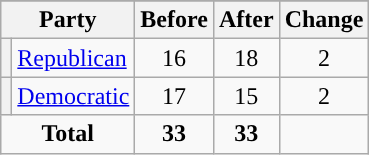<table class="wikitable" style="text-align:center;">
<tr>
</tr>
<tr>
<th colspan=2>Party</th>
<th>Before</th>
<th>After</th>
<th>Change</th>
</tr>
<tr>
<th style="background-color:"></th>
<td style="text-align:left;"><a href='#'>Republican</a></td>
<td>16</td>
<td>18</td>
<td> 2</td>
</tr>
<tr>
<th style="background-color:"></th>
<td style="text-align:left;"><a href='#'>Democratic</a></td>
<td>17</td>
<td>15</td>
<td> 2</td>
</tr>
<tr>
<td colspan=2><strong>Total</strong></td>
<td><strong>33</strong></td>
<td><strong>33</strong></td>
<td></td>
</tr>
</table>
